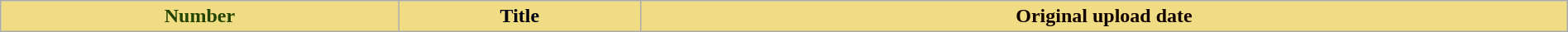<table class="sortable wikitable plainrowheaders" style="width:100%;">
<tr>
<th style="background-color:#F0DC82; color:#240; text-align:center;">Number</th>
<th style="background-color:#F0DC82; color:#001; text-align:center;">Title</th>
<th style="background-color:#F0DC82; color:#100; text-align:center;">Original upload date<br>





</th>
</tr>
</table>
